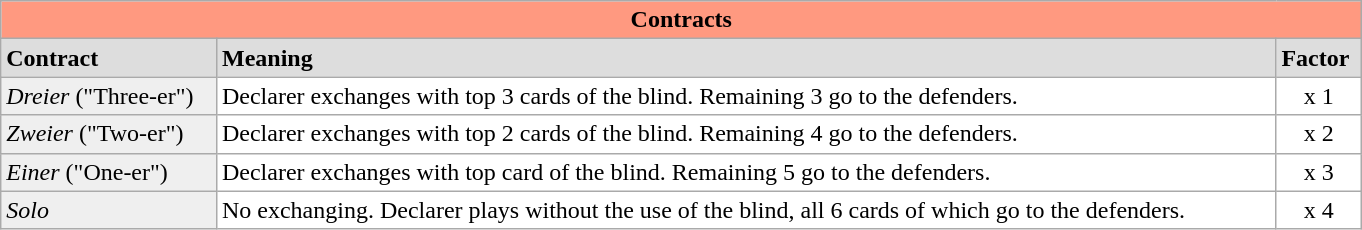<table class="wikitable" align="float:left"  style="background-color:white">
<tr style="background-color:#FF9980">
<td colspan="3" align="center" width = "900px"><strong>Contracts</strong></td>
</tr>
<tr style="background: #DDDDDD;">
<td><strong>Contract</strong></td>
<td><strong>Meaning</strong></td>
<td><strong>Factor</strong></td>
</tr>
<tr>
<td style="background:#efefef;"><em>Dreier</em> ("Three-er")</td>
<td>Declarer exchanges with top 3 cards of the blind. Remaining 3 go to the defenders.</td>
<td align="center">x 1</td>
</tr>
<tr>
<td style="background:#efefef;"><em>Zweier</em> ("Two-er")</td>
<td>Declarer exchanges with top 2 cards of the blind. Remaining 4 go to the defenders.</td>
<td align="center">x 2</td>
</tr>
<tr>
<td style="background:#efefef;"><em>Einer</em> ("One-er")</td>
<td>Declarer exchanges with top card of the blind. Remaining 5 go to the defenders.</td>
<td align="center">x 3</td>
</tr>
<tr>
<td style="background:#efefef;"><em>Solo</em></td>
<td>No exchanging. Declarer plays without the use of the blind, all 6 cards of which go to the defenders.</td>
<td align="center">x 4</td>
</tr>
</table>
